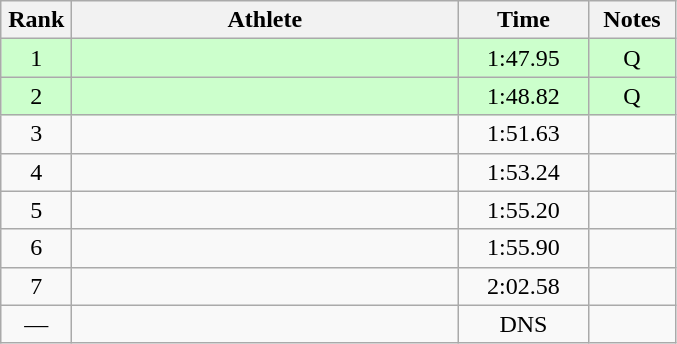<table class="wikitable" style="text-align:center">
<tr>
<th width=40>Rank</th>
<th width=250>Athlete</th>
<th width=80>Time</th>
<th width=50>Notes</th>
</tr>
<tr bgcolor=ccffcc>
<td>1</td>
<td align=left></td>
<td>1:47.95</td>
<td>Q</td>
</tr>
<tr bgcolor=ccffcc>
<td>2</td>
<td align=left></td>
<td>1:48.82</td>
<td>Q</td>
</tr>
<tr>
<td>3</td>
<td align=left></td>
<td>1:51.63</td>
<td></td>
</tr>
<tr>
<td>4</td>
<td align=left></td>
<td>1:53.24</td>
<td></td>
</tr>
<tr>
<td>5</td>
<td align=left></td>
<td>1:55.20</td>
<td></td>
</tr>
<tr>
<td>6</td>
<td align=left></td>
<td>1:55.90</td>
<td></td>
</tr>
<tr>
<td>7</td>
<td align=left></td>
<td>2:02.58</td>
<td></td>
</tr>
<tr>
<td>—</td>
<td align=left></td>
<td>DNS</td>
<td></td>
</tr>
</table>
